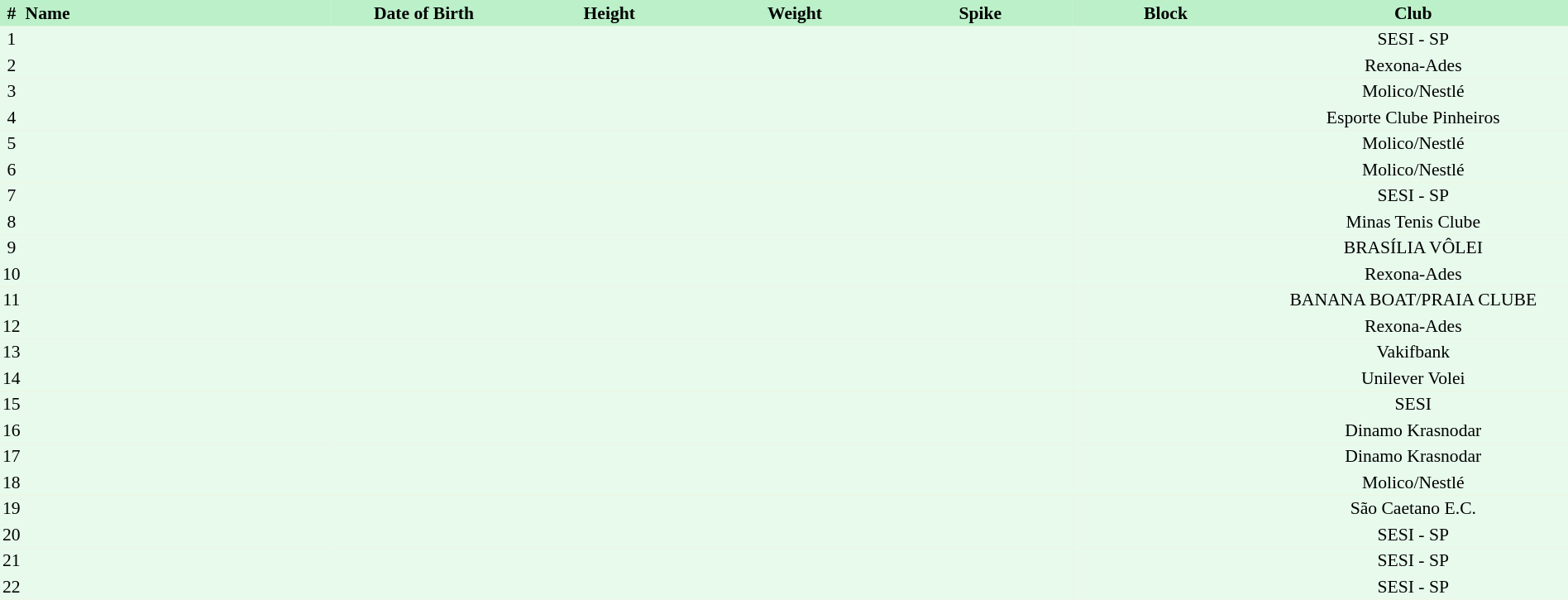<table border=0 cellpadding=2 cellspacing=0  |- bgcolor=#FFECCE style="text-align:center; font-size:90%; width:100%">
<tr bgcolor=#BBF0C9>
<th>#</th>
<th align=left width=20%>Name</th>
<th width=12%>Date of Birth</th>
<th width=12%>Height</th>
<th width=12%>Weight</th>
<th width=12%>Spike</th>
<th width=12%>Block</th>
<th width=20%>Club</th>
</tr>
<tr bgcolor=#E7FAEC>
<td>1</td>
<td align=left></td>
<td align=right></td>
<td></td>
<td></td>
<td></td>
<td></td>
<td>SESI - SP</td>
</tr>
<tr bgcolor=#E7FAEC>
<td>2</td>
<td align=left></td>
<td align=right></td>
<td></td>
<td></td>
<td></td>
<td></td>
<td>Rexona-Ades</td>
</tr>
<tr bgcolor=#E7FAEC>
<td>3</td>
<td align=left></td>
<td align=right></td>
<td></td>
<td></td>
<td></td>
<td></td>
<td>Molico/Nestlé</td>
</tr>
<tr bgcolor=#E7FAEC>
<td>4</td>
<td align=left></td>
<td align=right></td>
<td></td>
<td></td>
<td></td>
<td></td>
<td>Esporte Clube Pinheiros</td>
</tr>
<tr bgcolor=#E7FAEC>
<td>5</td>
<td align=left></td>
<td align=right></td>
<td></td>
<td></td>
<td></td>
<td></td>
<td>Molico/Nestlé</td>
</tr>
<tr bgcolor=#E7FAEC>
<td>6</td>
<td align=left></td>
<td align=right></td>
<td></td>
<td></td>
<td></td>
<td></td>
<td>Molico/Nestlé</td>
</tr>
<tr bgcolor=#E7FAEC>
<td>7</td>
<td align=left></td>
<td align=right></td>
<td></td>
<td></td>
<td></td>
<td></td>
<td>SESI - SP</td>
</tr>
<tr bgcolor=#E7FAEC>
<td>8</td>
<td align=left></td>
<td align=right></td>
<td></td>
<td></td>
<td></td>
<td></td>
<td>Minas Tenis Clube</td>
</tr>
<tr bgcolor=#E7FAEC>
<td>9</td>
<td align=left></td>
<td align=right></td>
<td></td>
<td></td>
<td></td>
<td></td>
<td>BRASÍLIA VÔLEI</td>
</tr>
<tr bgcolor=#E7FAEC>
<td>10</td>
<td align=left></td>
<td align=right></td>
<td></td>
<td></td>
<td></td>
<td></td>
<td>Rexona-Ades</td>
</tr>
<tr bgcolor=#E7FAEC>
<td>11</td>
<td align=left></td>
<td align=right></td>
<td></td>
<td></td>
<td></td>
<td></td>
<td>BANANA BOAT/PRAIA CLUBE</td>
</tr>
<tr bgcolor=#E7FAEC>
<td>12</td>
<td align=left></td>
<td align=right></td>
<td></td>
<td></td>
<td></td>
<td></td>
<td>Rexona-Ades</td>
</tr>
<tr bgcolor=#E7FAEC>
<td>13</td>
<td align=left></td>
<td align=right></td>
<td></td>
<td></td>
<td></td>
<td></td>
<td>Vakifbank</td>
</tr>
<tr bgcolor=#E7FAEC>
<td>14</td>
<td align=left></td>
<td align=right></td>
<td></td>
<td></td>
<td></td>
<td></td>
<td>Unilever Volei</td>
</tr>
<tr bgcolor=#E7FAEC>
<td>15</td>
<td align=left></td>
<td align=right></td>
<td></td>
<td></td>
<td></td>
<td></td>
<td>SESI</td>
</tr>
<tr bgcolor=#E7FAEC>
<td>16</td>
<td align=left></td>
<td align=right></td>
<td></td>
<td></td>
<td></td>
<td></td>
<td>Dinamo Krasnodar</td>
</tr>
<tr bgcolor=#E7FAEC>
<td>17</td>
<td align=left></td>
<td align=right></td>
<td></td>
<td></td>
<td></td>
<td></td>
<td>Dinamo Krasnodar</td>
</tr>
<tr bgcolor=#E7FAEC>
<td>18</td>
<td align=left></td>
<td align=right></td>
<td></td>
<td></td>
<td></td>
<td></td>
<td>Molico/Nestlé</td>
</tr>
<tr bgcolor=#E7FAEC>
<td>19</td>
<td align=left></td>
<td align=right></td>
<td></td>
<td></td>
<td></td>
<td></td>
<td>São Caetano E.C.</td>
</tr>
<tr bgcolor=#E7FAEC>
<td>20</td>
<td align=left></td>
<td align=right></td>
<td></td>
<td></td>
<td></td>
<td></td>
<td>SESI - SP</td>
</tr>
<tr bgcolor=#E7FAEC>
<td>21</td>
<td align=left></td>
<td align=right></td>
<td></td>
<td></td>
<td></td>
<td></td>
<td>SESI - SP</td>
</tr>
<tr bgcolor=#E7FAEC>
<td>22</td>
<td align=left></td>
<td align=right></td>
<td></td>
<td></td>
<td></td>
<td></td>
<td>SESI - SP</td>
</tr>
</table>
